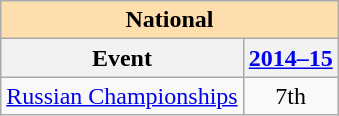<table class="wikitable" style="text-align:center">
<tr>
<th style="background-color: #ffdead; " colspan=2 align=center>National</th>
</tr>
<tr>
<th>Event</th>
<th><a href='#'>2014–15</a></th>
</tr>
<tr>
<td align=left><a href='#'>Russian Championships</a></td>
<td>7th</td>
</tr>
</table>
